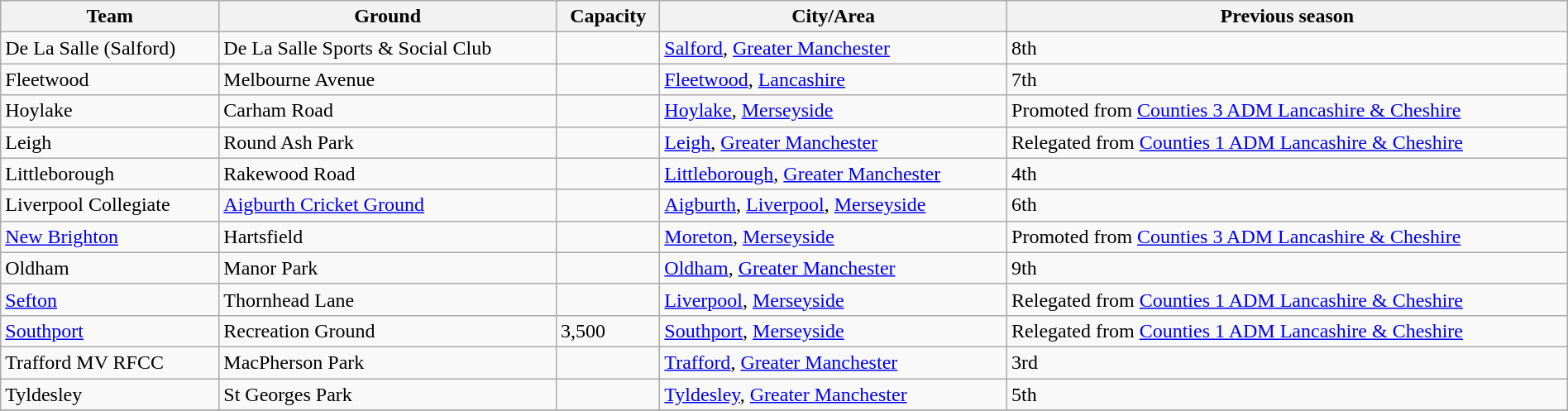<table class="wikitable sortable" width=100%>
<tr>
<th>Team</th>
<th>Ground</th>
<th>Capacity</th>
<th>City/Area</th>
<th>Previous season</th>
</tr>
<tr>
<td>De La Salle (Salford)</td>
<td>De La Salle Sports & Social Club</td>
<td></td>
<td><a href='#'>Salford</a>, <a href='#'>Greater Manchester</a></td>
<td>8th</td>
</tr>
<tr>
<td>Fleetwood</td>
<td>Melbourne Avenue</td>
<td></td>
<td><a href='#'>Fleetwood</a>, <a href='#'>Lancashire</a></td>
<td>7th</td>
</tr>
<tr>
<td>Hoylake</td>
<td>Carham Road</td>
<td></td>
<td><a href='#'>Hoylake</a>, <a href='#'>Merseyside</a></td>
<td>Promoted from <a href='#'>Counties 3 ADM Lancashire & Cheshire</a></td>
</tr>
<tr>
<td>Leigh</td>
<td>Round Ash Park</td>
<td></td>
<td><a href='#'>Leigh</a>, <a href='#'>Greater Manchester</a></td>
<td>Relegated from <a href='#'>Counties 1 ADM Lancashire & Cheshire</a></td>
</tr>
<tr>
<td>Littleborough</td>
<td>Rakewood Road</td>
<td></td>
<td><a href='#'>Littleborough</a>, <a href='#'>Greater Manchester</a></td>
<td>4th</td>
</tr>
<tr>
<td>Liverpool Collegiate</td>
<td><a href='#'>Aigburth Cricket Ground</a></td>
<td></td>
<td><a href='#'>Aigburth</a>, <a href='#'>Liverpool</a>, <a href='#'>Merseyside</a></td>
<td>6th</td>
</tr>
<tr>
<td><a href='#'>New Brighton</a></td>
<td>Hartsfield</td>
<td></td>
<td><a href='#'>Moreton</a>, <a href='#'>Merseyside</a></td>
<td>Promoted from <a href='#'>Counties 3 ADM Lancashire & Cheshire</a></td>
</tr>
<tr>
<td>Oldham</td>
<td>Manor Park</td>
<td></td>
<td><a href='#'>Oldham</a>, <a href='#'>Greater Manchester</a></td>
<td>9th</td>
</tr>
<tr>
<td><a href='#'>Sefton</a></td>
<td>Thornhead Lane</td>
<td></td>
<td><a href='#'>Liverpool</a>, <a href='#'>Merseyside</a></td>
<td>Relegated from <a href='#'>Counties 1 ADM Lancashire & Cheshire</a></td>
</tr>
<tr>
<td><a href='#'>Southport</a></td>
<td>Recreation Ground</td>
<td>3,500</td>
<td><a href='#'>Southport</a>, <a href='#'>Merseyside</a></td>
<td>Relegated from <a href='#'>Counties 1 ADM Lancashire & Cheshire</a></td>
</tr>
<tr>
<td>Trafford MV RFCC</td>
<td>MacPherson Park</td>
<td></td>
<td><a href='#'>Trafford</a>, <a href='#'>Greater Manchester</a></td>
<td>3rd</td>
</tr>
<tr>
<td>Tyldesley</td>
<td>St Georges Park</td>
<td></td>
<td><a href='#'>Tyldesley</a>, <a href='#'>Greater Manchester</a></td>
<td>5th</td>
</tr>
<tr>
</tr>
</table>
